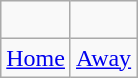<table class=wikitable style="text-align: center;">
<tr>
<td></td>
<td><br></td>
</tr>
<tr>
<td><a href='#'>Home</a></td>
<td><a href='#'>Away</a><br>
</td>
</tr>
</table>
